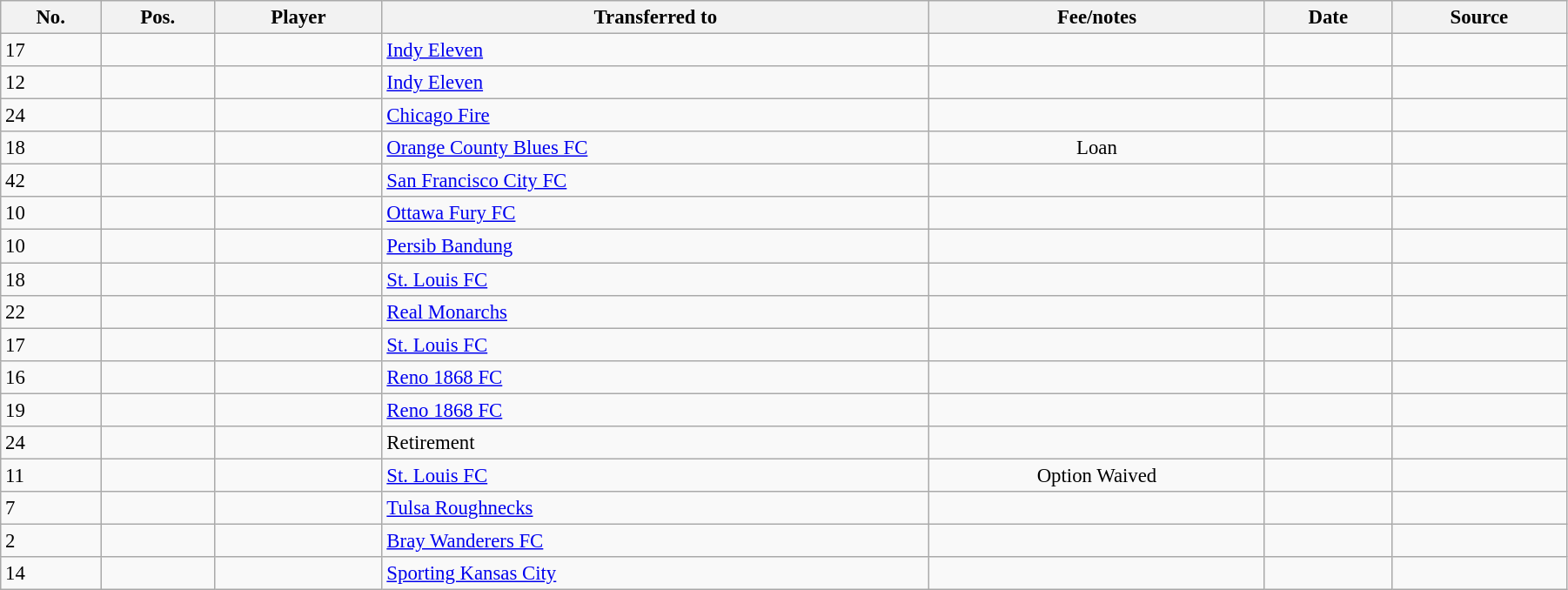<table class="wikitable sortable" style="width:95%; text-align:center; font-size:95%; text-align:left;">
<tr>
<th><strong>No.</strong></th>
<th><strong>Pos.</strong></th>
<th><strong>Player</strong></th>
<th><strong>Transferred to</strong></th>
<th><strong>Fee/notes</strong></th>
<th><strong>Date</strong></th>
<th><strong>Source</strong></th>
</tr>
<tr>
<td>17</td>
<td></td>
<td></td>
<td> <a href='#'>Indy Eleven</a></td>
<td align=center></td>
<td></td>
<td align=center></td>
</tr>
<tr>
<td>12</td>
<td></td>
<td></td>
<td> <a href='#'>Indy Eleven</a></td>
<td align=center></td>
<td></td>
<td align=center></td>
</tr>
<tr>
<td>24</td>
<td></td>
<td></td>
<td> <a href='#'>Chicago Fire</a></td>
<td align=center></td>
<td></td>
<td align=center></td>
</tr>
<tr>
<td>18</td>
<td></td>
<td></td>
<td> <a href='#'>Orange County Blues FC</a></td>
<td align=center>Loan</td>
<td></td>
<td align=center></td>
</tr>
<tr>
<td>42</td>
<td></td>
<td></td>
<td> <a href='#'>San Francisco City FC</a></td>
<td align=center></td>
<td></td>
<td align=center></td>
</tr>
<tr>
<td>10</td>
<td></td>
<td></td>
<td> <a href='#'>Ottawa Fury FC</a></td>
<td align=center></td>
<td></td>
<td align=center></td>
</tr>
<tr>
<td>10</td>
<td></td>
<td></td>
<td> <a href='#'>Persib Bandung</a></td>
<td align=center></td>
<td></td>
<td align=center></td>
</tr>
<tr>
<td>18</td>
<td></td>
<td></td>
<td> <a href='#'>St. Louis FC</a></td>
<td align=center></td>
<td></td>
<td align=center></td>
</tr>
<tr>
<td>22</td>
<td></td>
<td></td>
<td> <a href='#'>Real Monarchs</a></td>
<td align=center></td>
<td></td>
<td align=center></td>
</tr>
<tr>
<td>17</td>
<td></td>
<td></td>
<td> <a href='#'>St. Louis FC</a></td>
<td align=center></td>
<td></td>
<td align=center></td>
</tr>
<tr>
<td>16</td>
<td></td>
<td></td>
<td> <a href='#'>Reno 1868 FC</a></td>
<td align=center></td>
<td></td>
<td align=center></td>
</tr>
<tr>
<td>19</td>
<td></td>
<td></td>
<td> <a href='#'>Reno 1868 FC</a></td>
<td align=center></td>
<td></td>
<td align=center></td>
</tr>
<tr>
<td>24</td>
<td></td>
<td></td>
<td>Retirement</td>
<td align=center></td>
<td></td>
<td align=center></td>
</tr>
<tr>
<td>11</td>
<td></td>
<td></td>
<td> <a href='#'>St. Louis FC</a></td>
<td align=center>Option Waived</td>
<td></td>
<td align=center></td>
</tr>
<tr>
<td>7</td>
<td></td>
<td></td>
<td> <a href='#'>Tulsa Roughnecks</a></td>
<td align=center></td>
<td></td>
<td align=center></td>
</tr>
<tr>
<td>2</td>
<td></td>
<td></td>
<td> <a href='#'>Bray Wanderers FC</a></td>
<td align=center></td>
<td></td>
<td align=center></td>
</tr>
<tr>
<td>14</td>
<td></td>
<td></td>
<td> <a href='#'>Sporting Kansas City</a></td>
<td align=center></td>
<td></td>
<td align=center></td>
</tr>
</table>
